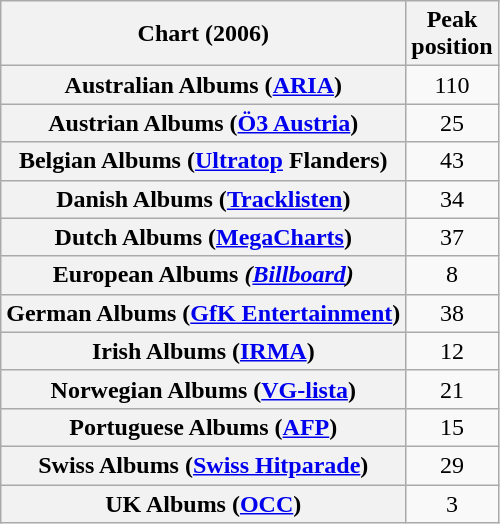<table class="wikitable sortable plainrowheaders" style="text-align:center;">
<tr>
<th scope="col">Chart (2006)</th>
<th scope="col">Peak<br>position</th>
</tr>
<tr>
<th scope="row">Australian Albums (<a href='#'>ARIA</a>)</th>
<td align="center">110</td>
</tr>
<tr>
<th scope="row">Austrian Albums (<a href='#'>Ö3 Austria</a>)</th>
<td style="text-align:center;">25</td>
</tr>
<tr>
<th scope="row">Belgian Albums (<a href='#'>Ultratop</a> Flanders)</th>
<td style="text-align:center;">43</td>
</tr>
<tr>
<th scope="row">Danish Albums (<a href='#'>Tracklisten</a>)</th>
<td style="text-align:center;">34</td>
</tr>
<tr>
<th scope="row">Dutch Albums (<a href='#'>MegaCharts</a>)</th>
<td style="text-align:center;">37</td>
</tr>
<tr>
<th scope="row">European Albums <em>(<a href='#'>Billboard</a>)</em></th>
<td style="text-align:center;">8</td>
</tr>
<tr>
<th scope="row">German Albums (<a href='#'>GfK Entertainment</a>)</th>
<td style="text-align:center;">38</td>
</tr>
<tr>
<th scope="row">Irish Albums (<a href='#'>IRMA</a>)</th>
<td style="text-align:center;">12</td>
</tr>
<tr>
<th scope="row">Norwegian Albums (<a href='#'>VG-lista</a>)</th>
<td style="text-align:center;">21</td>
</tr>
<tr>
<th scope="row">Portuguese Albums (<a href='#'>AFP</a>)</th>
<td style="text-align:center;">15</td>
</tr>
<tr>
<th scope="row">Swiss Albums (<a href='#'>Swiss Hitparade</a>)</th>
<td style="text-align:center;">29</td>
</tr>
<tr>
<th scope="row">UK Albums (<a href='#'>OCC</a>)</th>
<td style="text-align:center;">3</td>
</tr>
</table>
